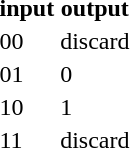<table>
<tr>
<th>input</th>
<th>output</th>
</tr>
<tr>
<td>00</td>
<td>discard</td>
</tr>
<tr>
<td>01</td>
<td>0</td>
</tr>
<tr>
<td>10</td>
<td>1</td>
</tr>
<tr>
<td>11</td>
<td>discard</td>
</tr>
</table>
